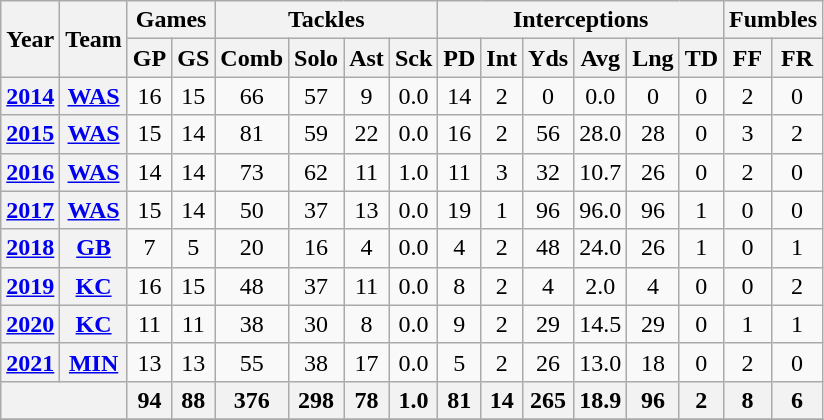<table class="wikitable" style="text-align: center;">
<tr>
<th rowspan="2">Year</th>
<th rowspan="2">Team</th>
<th colspan="2">Games</th>
<th colspan="4">Tackles</th>
<th colspan="6">Interceptions</th>
<th colspan="2">Fumbles</th>
</tr>
<tr>
<th>GP</th>
<th>GS</th>
<th>Comb</th>
<th>Solo</th>
<th>Ast</th>
<th>Sck</th>
<th>PD</th>
<th>Int</th>
<th>Yds</th>
<th>Avg</th>
<th>Lng</th>
<th>TD</th>
<th>FF</th>
<th>FR</th>
</tr>
<tr>
<th><a href='#'>2014</a></th>
<th><a href='#'>WAS</a></th>
<td>16</td>
<td>15</td>
<td>66</td>
<td>57</td>
<td>9</td>
<td>0.0</td>
<td>14</td>
<td>2</td>
<td>0</td>
<td>0.0</td>
<td>0</td>
<td>0</td>
<td>2</td>
<td>0</td>
</tr>
<tr>
<th><a href='#'>2015</a></th>
<th><a href='#'>WAS</a></th>
<td>15</td>
<td>14</td>
<td>81</td>
<td>59</td>
<td>22</td>
<td>0.0</td>
<td>16</td>
<td>2</td>
<td>56</td>
<td>28.0</td>
<td>28</td>
<td>0</td>
<td>3</td>
<td>2</td>
</tr>
<tr>
<th><a href='#'>2016</a></th>
<th><a href='#'>WAS</a></th>
<td>14</td>
<td>14</td>
<td>73</td>
<td>62</td>
<td>11</td>
<td>1.0</td>
<td>11</td>
<td>3</td>
<td>32</td>
<td>10.7</td>
<td>26</td>
<td>0</td>
<td>2</td>
<td>0</td>
</tr>
<tr>
<th><a href='#'>2017</a></th>
<th><a href='#'>WAS</a></th>
<td>15</td>
<td>14</td>
<td>50</td>
<td>37</td>
<td>13</td>
<td>0.0</td>
<td>19</td>
<td>1</td>
<td>96</td>
<td>96.0</td>
<td>96</td>
<td>1</td>
<td>0</td>
<td>0</td>
</tr>
<tr>
<th><a href='#'>2018</a></th>
<th><a href='#'>GB</a></th>
<td>7</td>
<td>5</td>
<td>20</td>
<td>16</td>
<td>4</td>
<td>0.0</td>
<td>4</td>
<td>2</td>
<td>48</td>
<td>24.0</td>
<td>26</td>
<td>1</td>
<td>0</td>
<td>1</td>
</tr>
<tr>
<th><a href='#'>2019</a></th>
<th><a href='#'>KC</a></th>
<td>16</td>
<td>15</td>
<td>48</td>
<td>37</td>
<td>11</td>
<td>0.0</td>
<td>8</td>
<td>2</td>
<td>4</td>
<td>2.0</td>
<td>4</td>
<td>0</td>
<td>0</td>
<td>2</td>
</tr>
<tr>
<th><a href='#'>2020</a></th>
<th><a href='#'>KC</a></th>
<td>11</td>
<td>11</td>
<td>38</td>
<td>30</td>
<td>8</td>
<td>0.0</td>
<td>9</td>
<td>2</td>
<td>29</td>
<td>14.5</td>
<td>29</td>
<td>0</td>
<td>1</td>
<td>1</td>
</tr>
<tr>
<th><a href='#'>2021</a></th>
<th><a href='#'>MIN</a></th>
<td>13</td>
<td>13</td>
<td>55</td>
<td>38</td>
<td>17</td>
<td>0.0</td>
<td>5</td>
<td>2</td>
<td>26</td>
<td>13.0</td>
<td>18</td>
<td>0</td>
<td>2</td>
<td>0</td>
</tr>
<tr>
<th colspan="2"></th>
<th>94</th>
<th>88</th>
<th>376</th>
<th>298</th>
<th>78</th>
<th>1.0</th>
<th>81</th>
<th>14</th>
<th>265</th>
<th>18.9</th>
<th>96</th>
<th>2</th>
<th>8</th>
<th>6</th>
</tr>
<tr>
</tr>
</table>
